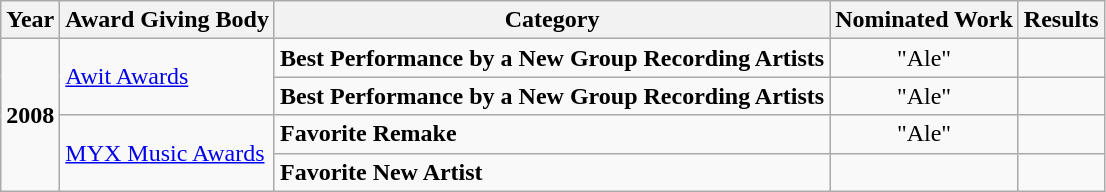<table class="wikitable">
<tr>
<th>Year</th>
<th>Award Giving Body</th>
<th>Category</th>
<th>Nominated Work</th>
<th>Results</th>
</tr>
<tr>
<td rowspan=4><strong>2008</strong></td>
<td rowspan=2><a href='#'>Awit Awards</a></td>
<td><strong>Best Performance by a New Group Recording Artists</strong> </td>
<td align=center>"Ale"</td>
<td></td>
</tr>
<tr>
<td><strong>Best Performance by a New Group Recording Artists</strong> </td>
<td align=center>"Ale"</td>
<td></td>
</tr>
<tr>
<td rowspan=2><a href='#'>MYX Music Awards</a></td>
<td><strong>Favorite Remake</strong></td>
<td align=center>"Ale"</td>
<td></td>
</tr>
<tr>
<td><strong>Favorite New Artist</strong></td>
<td></td>
<td></td>
</tr>
</table>
